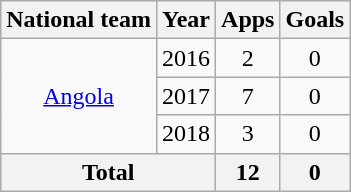<table class="wikitable" style="text-align:center">
<tr>
<th>National team</th>
<th>Year</th>
<th>Apps</th>
<th>Goals</th>
</tr>
<tr>
<td rowspan="3"><a href='#'>Angola</a></td>
<td>2016</td>
<td>2</td>
<td>0</td>
</tr>
<tr>
<td>2017</td>
<td>7</td>
<td>0</td>
</tr>
<tr>
<td>2018</td>
<td>3</td>
<td>0</td>
</tr>
<tr>
<th colspan=2>Total</th>
<th>12</th>
<th>0</th>
</tr>
</table>
